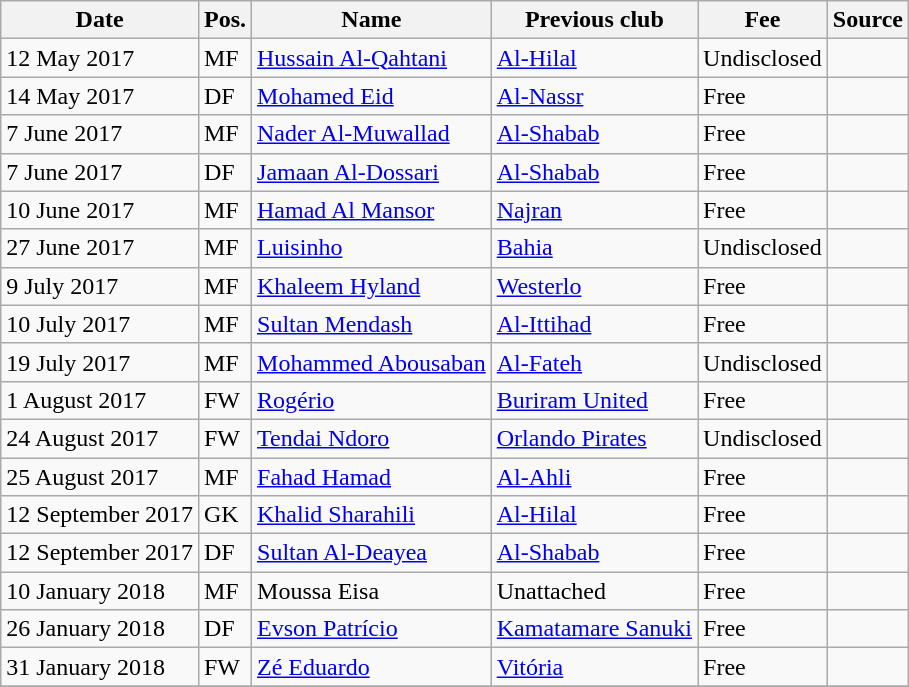<table class="wikitable" style="text-align:left">
<tr>
<th>Date</th>
<th>Pos.</th>
<th>Name</th>
<th>Previous club</th>
<th>Fee</th>
<th>Source</th>
</tr>
<tr>
<td>12 May 2017</td>
<td>MF</td>
<td> <a href='#'>Hussain Al-Qahtani</a></td>
<td> <a href='#'>Al-Hilal</a></td>
<td>Undisclosed</td>
<td></td>
</tr>
<tr>
<td>14 May 2017</td>
<td>DF</td>
<td> <a href='#'>Mohamed Eid</a></td>
<td> <a href='#'>Al-Nassr</a></td>
<td>Free</td>
<td></td>
</tr>
<tr>
<td>7 June 2017</td>
<td>MF</td>
<td> <a href='#'>Nader Al-Muwallad</a></td>
<td> <a href='#'>Al-Shabab</a></td>
<td>Free</td>
<td></td>
</tr>
<tr>
<td>7 June 2017</td>
<td>DF</td>
<td> <a href='#'>Jamaan Al-Dossari</a></td>
<td> <a href='#'>Al-Shabab</a></td>
<td>Free</td>
<td></td>
</tr>
<tr>
<td>10 June 2017</td>
<td>MF</td>
<td> <a href='#'>Hamad Al Mansor</a></td>
<td> <a href='#'>Najran</a></td>
<td>Free</td>
<td></td>
</tr>
<tr>
<td>27 June 2017</td>
<td>MF</td>
<td> <a href='#'>Luisinho</a></td>
<td> <a href='#'>Bahia</a></td>
<td>Undisclosed</td>
<td></td>
</tr>
<tr>
<td>9 July 2017</td>
<td>MF</td>
<td> <a href='#'>Khaleem Hyland</a></td>
<td> <a href='#'>Westerlo</a></td>
<td>Free</td>
<td></td>
</tr>
<tr>
<td>10 July 2017</td>
<td>MF</td>
<td> <a href='#'>Sultan Mendash</a></td>
<td> <a href='#'>Al-Ittihad</a></td>
<td>Free</td>
<td></td>
</tr>
<tr>
<td>19 July 2017</td>
<td>MF</td>
<td> <a href='#'>Mohammed Abousaban</a></td>
<td> <a href='#'>Al-Fateh</a></td>
<td>Undisclosed</td>
<td></td>
</tr>
<tr>
<td>1 August 2017</td>
<td>FW</td>
<td> <a href='#'>Rogério</a></td>
<td> <a href='#'>Buriram United</a></td>
<td>Free</td>
<td></td>
</tr>
<tr>
<td>24 August 2017</td>
<td>FW</td>
<td> <a href='#'>Tendai Ndoro</a></td>
<td> <a href='#'>Orlando Pirates</a></td>
<td>Undisclosed</td>
<td></td>
</tr>
<tr>
<td>25 August 2017</td>
<td>MF</td>
<td> <a href='#'>Fahad Hamad</a></td>
<td> <a href='#'>Al-Ahli</a></td>
<td>Free</td>
<td></td>
</tr>
<tr>
<td>12 September 2017</td>
<td>GK</td>
<td> <a href='#'>Khalid Sharahili</a></td>
<td> <a href='#'>Al-Hilal</a></td>
<td>Free</td>
<td></td>
</tr>
<tr>
<td>12 September 2017</td>
<td>DF</td>
<td> <a href='#'>Sultan Al-Deayea</a></td>
<td> <a href='#'>Al-Shabab</a></td>
<td>Free</td>
<td></td>
</tr>
<tr>
<td>10 January 2018</td>
<td>MF</td>
<td> Moussa Eisa</td>
<td>Unattached</td>
<td>Free</td>
<td></td>
</tr>
<tr>
<td>26 January 2018</td>
<td>DF</td>
<td> <a href='#'>Evson Patrício</a></td>
<td> <a href='#'>Kamatamare Sanuki</a></td>
<td>Free</td>
<td></td>
</tr>
<tr>
<td>31 January 2018</td>
<td>FW</td>
<td> <a href='#'>Zé Eduardo</a></td>
<td> <a href='#'>Vitória</a></td>
<td>Free</td>
<td></td>
</tr>
<tr>
</tr>
</table>
